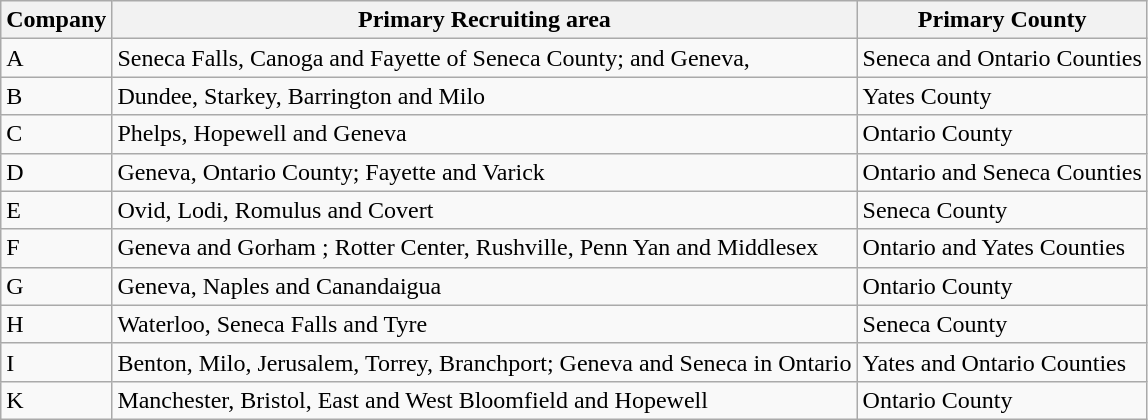<table class="wikitable">
<tr>
<th>Company</th>
<th>Primary Recruiting area</th>
<th>Primary County</th>
</tr>
<tr>
<td>A</td>
<td>Seneca Falls, Canoga and Fayette of Seneca County; and  Geneva,</td>
<td>Seneca and Ontario Counties</td>
</tr>
<tr>
<td>B</td>
<td>Dundee, Starkey, Barrington and Milo</td>
<td>Yates County</td>
</tr>
<tr>
<td>C</td>
<td>Phelps, Hopewell and Geneva</td>
<td>Ontario County</td>
</tr>
<tr>
<td>D</td>
<td>Geneva, Ontario County; Fayette and Varick</td>
<td>Ontario and Seneca Counties</td>
</tr>
<tr>
<td>E</td>
<td>Ovid, Lodi, Romulus and Covert</td>
<td>Seneca County</td>
</tr>
<tr>
<td>F</td>
<td>Geneva and Gorham ; Rotter Center, Rushville, Penn Yan and Middlesex</td>
<td>Ontario and Yates Counties</td>
</tr>
<tr>
<td>G</td>
<td>Geneva, Naples and Canandaigua</td>
<td>Ontario County</td>
</tr>
<tr>
<td>H</td>
<td>Waterloo, Seneca Falls and Tyre</td>
<td>Seneca County</td>
</tr>
<tr>
<td>I</td>
<td>Benton, Milo, Jerusalem, Torrey, Branchport; Geneva and Seneca in Ontario</td>
<td>Yates and Ontario Counties</td>
</tr>
<tr>
<td>K</td>
<td>Manchester, Bristol, East and West Bloomfield and Hopewell</td>
<td>Ontario County</td>
</tr>
</table>
